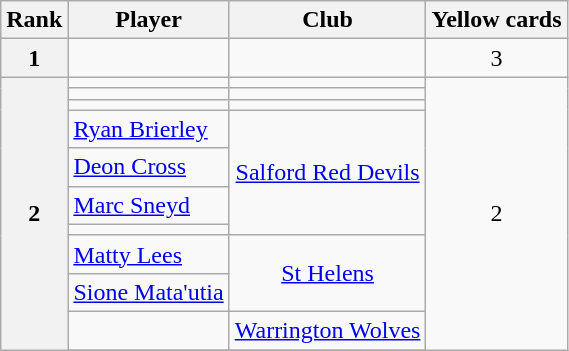<table class="wikitable sortable" style="text-align:center">
<tr>
<th>Rank</th>
<th>Player</th>
<th>Club</th>
<th> Yellow cards</th>
</tr>
<tr>
<th>1</th>
<td align="left"></td>
<td align="left"></td>
<td>3</td>
</tr>
<tr>
<th Rowspan=11>2</th>
<td align="left"></td>
<td align="left"></td>
<td Rowspan=11>2</td>
</tr>
<tr>
<td align="left"></td>
<td align="left"></td>
</tr>
<tr>
<td align="left"></td>
<td align="left"></td>
</tr>
<tr>
<td align="left"> <a href='#'>Ryan Brierley</a></td>
<td Rowspan=4> <a href='#'>Salford Red Devils</a></td>
</tr>
<tr>
<td align="left"> <a href='#'>Deon Cross</a></td>
</tr>
<tr>
<td align="left"> <a href='#'>Marc Sneyd</a></td>
</tr>
<tr>
<td align="left"></td>
</tr>
<tr>
<td align="left"> <a href='#'>Matty Lees</a></td>
<td Rowspan=2> <a href='#'>St Helens</a></td>
</tr>
<tr>
<td align="left"> <a href='#'>Sione Mata'utia</a></td>
</tr>
<tr>
<td align="left"></td>
<td align="left"> <a href='#'>Warrington Wolves</a></td>
</tr>
<tr>
</tr>
</table>
